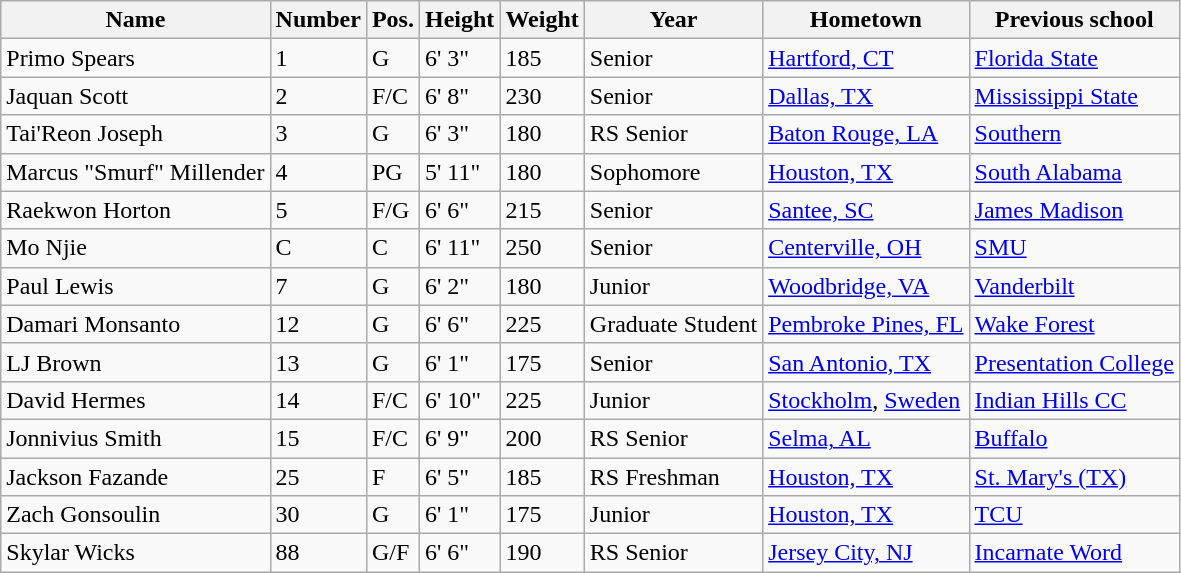<table class="wikitable sortable" border="1">
<tr>
<th>Name</th>
<th>Number</th>
<th>Pos.</th>
<th>Height</th>
<th>Weight</th>
<th>Year</th>
<th>Hometown</th>
<th class="unsortable">Previous school</th>
</tr>
<tr>
<td>Primo Spears</td>
<td>1</td>
<td>G</td>
<td>6' 3"</td>
<td>185</td>
<td>Senior</td>
<td><a href='#'>Hartford, CT</a></td>
<td><a href='#'>Florida State</a></td>
</tr>
<tr>
<td>Jaquan Scott</td>
<td>2</td>
<td>F/C</td>
<td>6' 8"</td>
<td>230</td>
<td>Senior</td>
<td><a href='#'>Dallas, TX</a></td>
<td><a href='#'>Mississippi State</a></td>
</tr>
<tr>
<td>Tai'Reon Joseph</td>
<td>3</td>
<td>G</td>
<td>6' 3"</td>
<td>180</td>
<td>RS Senior</td>
<td><a href='#'>Baton Rouge, LA</a></td>
<td><a href='#'>Southern</a></td>
</tr>
<tr>
<td>Marcus "Smurf" Millender</td>
<td>4</td>
<td>PG</td>
<td>5' 11"</td>
<td>180</td>
<td>Sophomore</td>
<td><a href='#'>Houston, TX</a></td>
<td><a href='#'>South Alabama</a></td>
</tr>
<tr>
<td>Raekwon Horton</td>
<td>5</td>
<td>F/G</td>
<td>6' 6"</td>
<td>215</td>
<td>Senior</td>
<td><a href='#'>Santee, SC</a></td>
<td><a href='#'>James Madison</a></td>
</tr>
<tr>
<td>Mo Njie</td>
<td>C</td>
<td>C</td>
<td>6' 11"</td>
<td>250</td>
<td>Senior</td>
<td><a href='#'>Centerville, OH</a></td>
<td><a href='#'>SMU</a></td>
</tr>
<tr>
<td>Paul Lewis</td>
<td>7</td>
<td>G</td>
<td>6' 2"</td>
<td>180</td>
<td>Junior</td>
<td><a href='#'>Woodbridge, VA</a></td>
<td><a href='#'>Vanderbilt</a></td>
</tr>
<tr>
<td>Damari Monsanto</td>
<td>12</td>
<td>G</td>
<td>6' 6"</td>
<td>225</td>
<td>Graduate Student</td>
<td><a href='#'>Pembroke Pines, FL</a></td>
<td><a href='#'>Wake Forest</a></td>
</tr>
<tr>
<td>LJ Brown</td>
<td>13</td>
<td>G</td>
<td>6' 1"</td>
<td>175</td>
<td>Senior</td>
<td><a href='#'>San Antonio, TX</a></td>
<td><a href='#'>Presentation College</a></td>
</tr>
<tr>
<td>David Hermes</td>
<td>14</td>
<td>F/C</td>
<td>6' 10"</td>
<td>225</td>
<td>Junior</td>
<td><a href='#'>Stockholm</a>, <a href='#'>Sweden</a></td>
<td><a href='#'>Indian Hills CC</a></td>
</tr>
<tr>
<td>Jonnivius Smith</td>
<td>15</td>
<td>F/C</td>
<td>6' 9"</td>
<td>200</td>
<td>RS Senior</td>
<td><a href='#'>Selma, AL</a></td>
<td><a href='#'>Buffalo</a></td>
</tr>
<tr>
<td>Jackson Fazande</td>
<td>25</td>
<td>F</td>
<td>6' 5"</td>
<td>185</td>
<td>RS Freshman</td>
<td><a href='#'>Houston, TX</a></td>
<td><a href='#'>St. Mary's (TX)</a></td>
</tr>
<tr>
<td>Zach Gonsoulin</td>
<td>30</td>
<td>G</td>
<td>6' 1"</td>
<td>175</td>
<td>Junior</td>
<td><a href='#'>Houston, TX</a></td>
<td><a href='#'>TCU</a></td>
</tr>
<tr>
<td>Skylar Wicks</td>
<td>88</td>
<td>G/F</td>
<td>6' 6"</td>
<td>190</td>
<td>RS Senior</td>
<td><a href='#'>Jersey City, NJ</a></td>
<td><a href='#'>Incarnate Word</a></td>
</tr>
</table>
